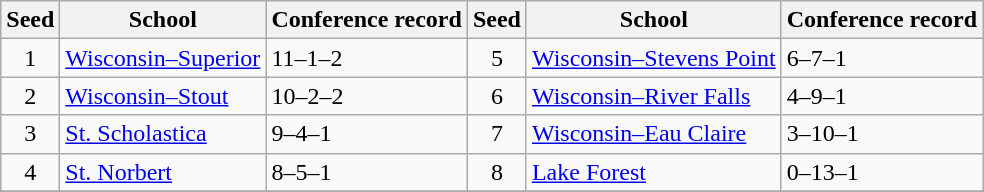<table class="wikitable">
<tr>
<th>Seed</th>
<th>School</th>
<th>Conference record</th>
<th>Seed</th>
<th>School</th>
<th>Conference record</th>
</tr>
<tr>
<td align=center>1</td>
<td><a href='#'>Wisconsin–Superior</a></td>
<td>11–1–2</td>
<td align=center>5</td>
<td><a href='#'>Wisconsin–Stevens Point</a></td>
<td>6–7–1</td>
</tr>
<tr>
<td align=center>2</td>
<td><a href='#'>Wisconsin–Stout</a></td>
<td>10–2–2</td>
<td align=center>6</td>
<td><a href='#'>Wisconsin–River Falls</a></td>
<td>4–9–1</td>
</tr>
<tr>
<td align=center>3</td>
<td><a href='#'>St. Scholastica</a></td>
<td>9–4–1</td>
<td align=center>7</td>
<td><a href='#'>Wisconsin–Eau Claire</a></td>
<td>3–10–1</td>
</tr>
<tr>
<td align=center>4</td>
<td><a href='#'>St. Norbert</a></td>
<td>8–5–1</td>
<td align=center>8</td>
<td><a href='#'>Lake Forest</a></td>
<td>0–13–1</td>
</tr>
<tr>
</tr>
</table>
